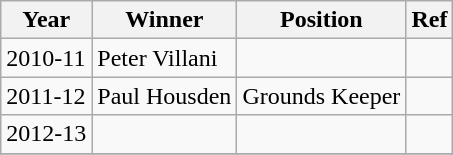<table class="wikitable sortable">
<tr>
<th>Year</th>
<th>Winner</th>
<th>Position</th>
<th class=unsortable>Ref</th>
</tr>
<tr>
<td>2010-11</td>
<td>Peter Villani</td>
<td></td>
<td></td>
</tr>
<tr>
<td>2011-12</td>
<td>Paul Housden</td>
<td>Grounds Keeper</td>
<td></td>
</tr>
<tr>
<td>2012-13</td>
<td></td>
<td></td>
<td></td>
</tr>
<tr>
</tr>
</table>
